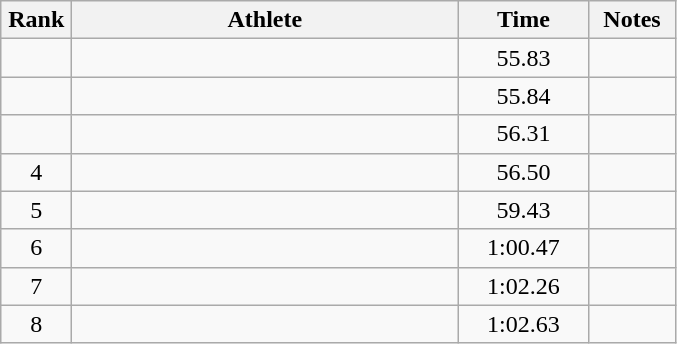<table class="wikitable" style="text-align:center">
<tr>
<th width=40>Rank</th>
<th width=250>Athlete</th>
<th width=80>Time</th>
<th width=50>Notes</th>
</tr>
<tr>
<td></td>
<td align=left></td>
<td>55.83</td>
<td></td>
</tr>
<tr>
<td></td>
<td align=left></td>
<td>55.84</td>
<td></td>
</tr>
<tr>
<td></td>
<td align=left></td>
<td>56.31</td>
<td></td>
</tr>
<tr>
<td>4</td>
<td align=left></td>
<td>56.50</td>
<td></td>
</tr>
<tr>
<td>5</td>
<td align=left></td>
<td>59.43</td>
<td></td>
</tr>
<tr>
<td>6</td>
<td align=left></td>
<td>1:00.47</td>
<td></td>
</tr>
<tr>
<td>7</td>
<td align=left></td>
<td>1:02.26</td>
<td></td>
</tr>
<tr>
<td>8</td>
<td align=left></td>
<td>1:02.63</td>
<td></td>
</tr>
</table>
